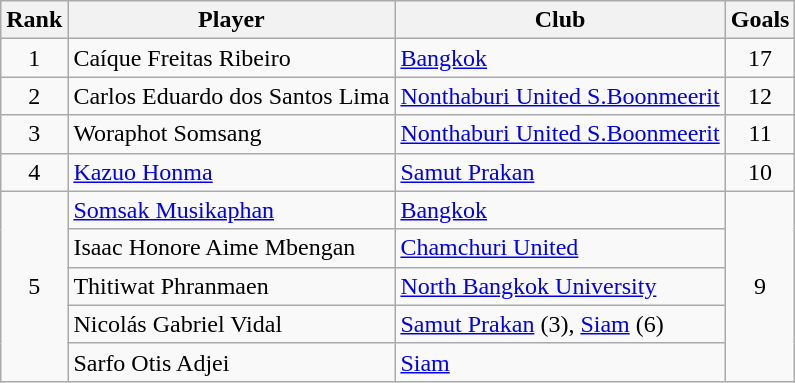<table class="wikitable" style="text-align:center">
<tr>
<th>Rank</th>
<th>Player</th>
<th>Club</th>
<th>Goals</th>
</tr>
<tr>
<td>1</td>
<td align="left"> Caíque Freitas Ribeiro</td>
<td align="left"><a href='#'>Bangkok</a></td>
<td>17</td>
</tr>
<tr>
<td>2</td>
<td align="left"> Carlos Eduardo dos Santos Lima</td>
<td align="left"><a href='#'>Nonthaburi United S.Boonmeerit</a></td>
<td>12</td>
</tr>
<tr>
<td>3</td>
<td align="left"> Woraphot Somsang</td>
<td align="left"><a href='#'>Nonthaburi United S.Boonmeerit</a></td>
<td>11</td>
</tr>
<tr>
<td>4</td>
<td align="left"> <a href='#'>Kazuo Honma</a></td>
<td align="left"><a href='#'>Samut Prakan</a></td>
<td>10</td>
</tr>
<tr>
<td rowspan="5">5</td>
<td align="left"> <a href='#'>Somsak Musikaphan</a></td>
<td align="left"><a href='#'>Bangkok</a></td>
<td rowspan="5">9</td>
</tr>
<tr>
<td align="left"> Isaac Honore Aime Mbengan</td>
<td align="left"><a href='#'>Chamchuri United</a></td>
</tr>
<tr>
<td align="left"> Thitiwat Phranmaen</td>
<td align="left"><a href='#'>North Bangkok University</a></td>
</tr>
<tr>
<td align="left"> Nicolás Gabriel Vidal</td>
<td align="left"><a href='#'>Samut Prakan</a> (3), <a href='#'>Siam</a> (6)</td>
</tr>
<tr>
<td align="left"> Sarfo Otis Adjei</td>
<td align="left"><a href='#'>Siam</a></td>
</tr>
</table>
